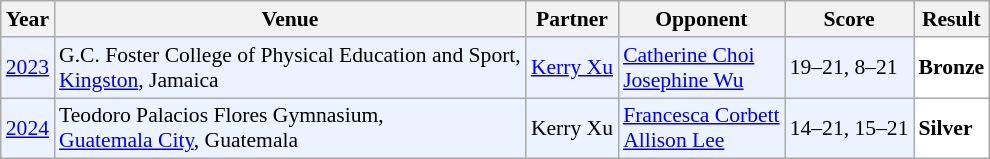<table class="sortable wikitable" style="font-size: 90%;">
<tr>
<th>Year</th>
<th>Venue</th>
<th>Partner</th>
<th>Opponent</th>
<th>Score</th>
<th>Result</th>
</tr>
<tr style="background:#ECF2FF">
<td align="center"><a href='#'>2023</a></td>
<td align="left">G.C. Foster College of Physical Education and Sport,<br><a href='#'>Kingston</a>, Jamaica</td>
<td align="left"> <a href='#'>Kerry Xu</a></td>
<td align="left"> <a href='#'>Catherine Choi</a><br> <a href='#'>Josephine Wu</a></td>
<td align="left">19–21, 8–21</td>
<td style="text-align:left; background:white"> <strong>Bronze</strong></td>
</tr>
<tr style="background:#ECF2FF">
<td align="center"><a href='#'>2024</a></td>
<td align="left">Teodoro Palacios Flores Gymnasium,<br><a href='#'>Guatemala City</a>, Guatemala</td>
<td align="left"> Kerry Xu</td>
<td align="left"> <a href='#'>Francesca Corbett</a><br> <a href='#'>Allison Lee</a></td>
<td align="left">14–21, 15–21</td>
<td style="text-align:left; background:white"> <strong>Silver</strong></td>
</tr>
</table>
